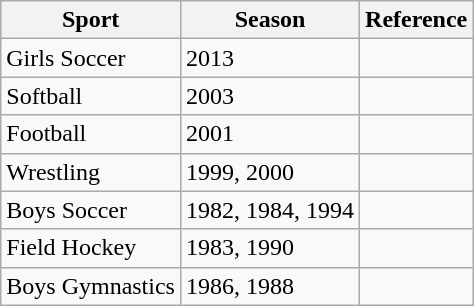<table class="wikitable sortable">
<tr>
<th>Sport</th>
<th>Season</th>
<th>Reference</th>
</tr>
<tr>
<td>Girls Soccer</td>
<td>2013</td>
<td></td>
</tr>
<tr>
<td>Softball</td>
<td>2003</td>
<td></td>
</tr>
<tr>
<td>Football</td>
<td>2001</td>
<td></td>
</tr>
<tr>
<td>Wrestling</td>
<td>1999, 2000</td>
<td></td>
</tr>
<tr>
<td>Boys Soccer</td>
<td>1982, 1984, 1994</td>
<td></td>
</tr>
<tr>
<td>Field Hockey</td>
<td>1983, 1990</td>
<td></td>
</tr>
<tr>
<td>Boys Gymnastics</td>
<td>1986, 1988</td>
<td></td>
</tr>
</table>
